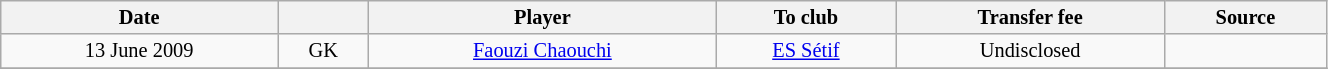<table class="wikitable sortable" style="width:70%; text-align:center; font-size:85%; text-align:centre;">
<tr>
<th>Date</th>
<th></th>
<th>Player</th>
<th>To club</th>
<th>Transfer fee</th>
<th>Source</th>
</tr>
<tr>
<td>13 June 2009</td>
<td>GK</td>
<td> <a href='#'>Faouzi Chaouchi</a></td>
<td><a href='#'>ES Sétif</a></td>
<td>Undisclosed</td>
<td></td>
</tr>
<tr>
</tr>
</table>
